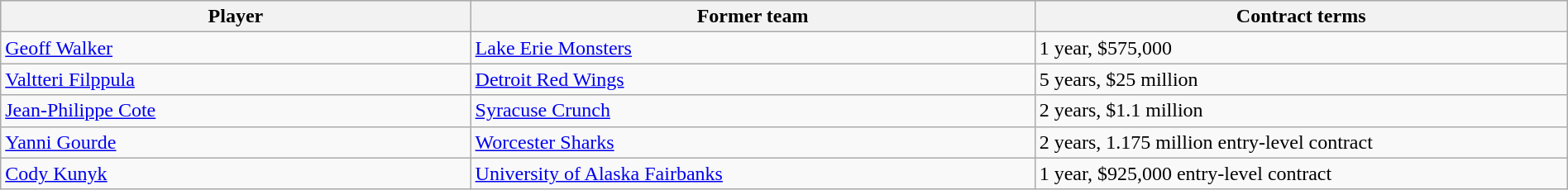<table class="wikitable" style="width:100%;">
<tr style="text-align:center; background:#ddd;">
<th style="width:30%;">Player</th>
<th style="width:36%;">Former team</th>
<th style="width:34%;">Contract terms</th>
</tr>
<tr>
<td><a href='#'>Geoff Walker</a></td>
<td><a href='#'>Lake Erie Monsters</a></td>
<td>1 year, $575,000</td>
</tr>
<tr>
<td><a href='#'>Valtteri Filppula</a></td>
<td><a href='#'>Detroit Red Wings</a></td>
<td>5 years, $25 million</td>
</tr>
<tr>
<td><a href='#'>Jean-Philippe Cote</a></td>
<td><a href='#'>Syracuse Crunch</a></td>
<td>2 years, $1.1 million</td>
</tr>
<tr>
<td><a href='#'>Yanni Gourde</a></td>
<td><a href='#'>Worcester Sharks</a></td>
<td>2 years, 1.175 million entry-level contract</td>
</tr>
<tr>
<td><a href='#'>Cody Kunyk</a></td>
<td><a href='#'>University of Alaska Fairbanks</a></td>
<td>1 year, $925,000 entry-level contract</td>
</tr>
</table>
